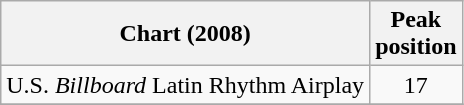<table class="wikitable">
<tr>
<th align="center">Chart (2008)</th>
<th align="center">Peak<br>position</th>
</tr>
<tr>
<td align="left">U.S. <em>Billboard</em> Latin Rhythm Airplay</td>
<td align="center">17 </td>
</tr>
<tr>
</tr>
</table>
